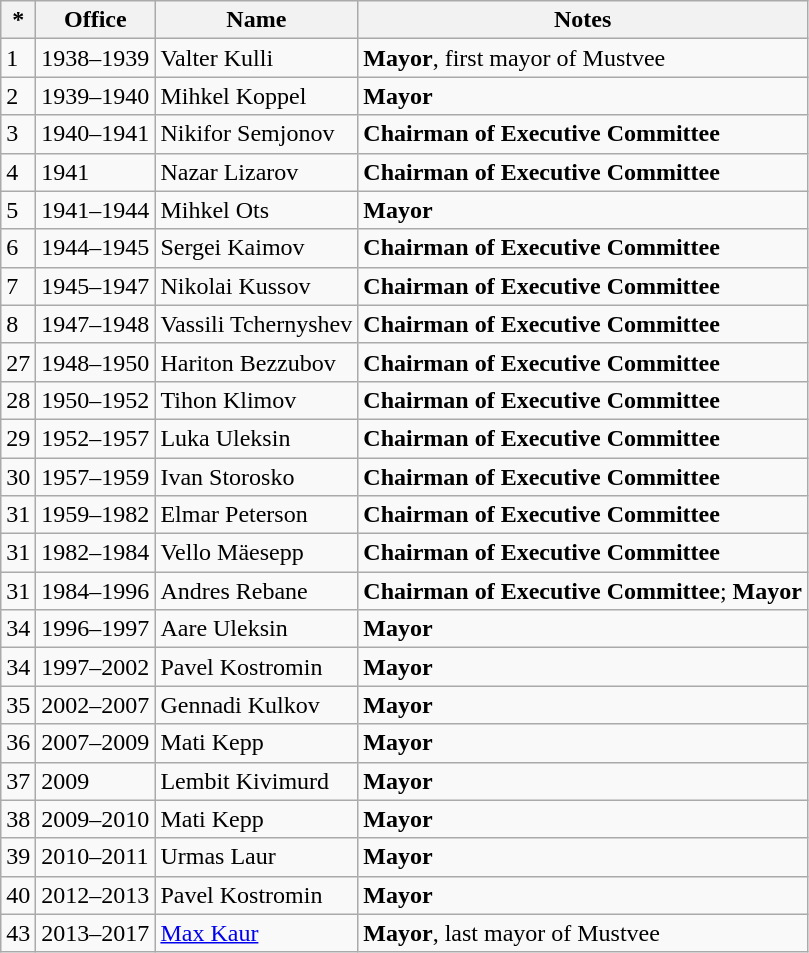<table class="wikitable">
<tr>
<th>*</th>
<th>Office</th>
<th>Name</th>
<th>Notes</th>
</tr>
<tr>
<td style="text-align: justify">1</td>
<td>1938–1939</td>
<td>Valter Kulli</td>
<td><strong>Mayor</strong>, first mayor of Mustvee</td>
</tr>
<tr>
<td style="text-align: justify">2</td>
<td>1939–1940</td>
<td>Mihkel Koppel</td>
<td><strong>Mayor</strong></td>
</tr>
<tr>
<td style="text-align: justify">3</td>
<td>1940–1941</td>
<td>Nikifor Semjonov</td>
<td><strong>Chairman of Executive Committee</strong></td>
</tr>
<tr>
<td style="text-align: justify">4</td>
<td>1941</td>
<td>Nazar Lizarov</td>
<td><strong>Chairman of Executive Committee</strong></td>
</tr>
<tr>
<td style="text-align: justify">5</td>
<td>1941–1944</td>
<td>Mihkel Ots</td>
<td><strong>Mayor</strong></td>
</tr>
<tr>
<td style="text-align: justify">6</td>
<td>1944–1945</td>
<td>Sergei Kaimov</td>
<td><strong>Chairman of Executive Committee</strong></td>
</tr>
<tr>
<td style="text-align: justify">7</td>
<td>1945–1947</td>
<td>Nikolai Kussov</td>
<td><strong>Chairman of Executive Committee</strong></td>
</tr>
<tr>
<td style="text-align: justify">8</td>
<td>1947–1948</td>
<td>Vassili Tchernyshev</td>
<td><strong>Chairman of Executive Committee</strong></td>
</tr>
<tr>
<td style="text-align: justify">27</td>
<td>1948–1950</td>
<td>Hariton Bezzubov</td>
<td><strong>Chairman of Executive Committee</strong></td>
</tr>
<tr>
<td style="text-align: justify">28</td>
<td>1950–1952</td>
<td>Tihon Klimov</td>
<td><strong>Chairman of Executive Committee</strong></td>
</tr>
<tr>
<td style="text-align: justify">29</td>
<td>1952–1957</td>
<td>Luka Uleksin</td>
<td><strong>Chairman of Executive Committee</strong></td>
</tr>
<tr>
<td style="text-align: justify">30</td>
<td>1957–1959</td>
<td>Ivan Storosko</td>
<td><strong>Chairman of Executive Committee</strong></td>
</tr>
<tr>
<td style="text-align: justify">31</td>
<td>1959–1982</td>
<td>Elmar Peterson</td>
<td><strong>Chairman of Executive Committee</strong></td>
</tr>
<tr>
<td style="text-align: justify">31</td>
<td>1982–1984</td>
<td>Vello Mäesepp</td>
<td><strong>Chairman of Executive Committee</strong></td>
</tr>
<tr>
<td style="text-align: justify">31</td>
<td>1984–1996</td>
<td>Andres Rebane</td>
<td><strong>Chairman of Executive Committee</strong>; <strong>Mayor</strong></td>
</tr>
<tr>
<td style="text-align: justify">34</td>
<td>1996–1997</td>
<td>Aare Uleksin</td>
<td><strong>Mayor</strong></td>
</tr>
<tr>
<td style="text-align: justify">34</td>
<td>1997–2002</td>
<td>Pavel Kostromin</td>
<td><strong>Mayor</strong></td>
</tr>
<tr>
<td style="text-align: justify">35</td>
<td>2002–2007</td>
<td>Gennadi Kulkov</td>
<td><strong>Mayor</strong></td>
</tr>
<tr>
<td style="text-align: justify">36</td>
<td>2007–2009</td>
<td>Mati Kepp</td>
<td><strong>Mayor</strong></td>
</tr>
<tr>
<td style="text-align: justify">37</td>
<td>2009</td>
<td>Lembit Kivimurd</td>
<td><strong>Mayor</strong></td>
</tr>
<tr>
<td style="text-align: justify">38</td>
<td>2009–2010</td>
<td>Mati Kepp</td>
<td><strong>Mayor</strong></td>
</tr>
<tr>
<td style="text-align: justify">39</td>
<td>2010–2011</td>
<td>Urmas Laur</td>
<td><strong>Mayor</strong></td>
</tr>
<tr>
<td style="text-align: justify">40</td>
<td>2012–2013</td>
<td>Pavel Kostromin</td>
<td><strong>Mayor</strong></td>
</tr>
<tr>
<td style="text-align: justify">43</td>
<td>2013–2017</td>
<td><a href='#'>Max Kaur</a></td>
<td><strong>Mayor</strong>, last mayor of Mustvee</td>
</tr>
</table>
